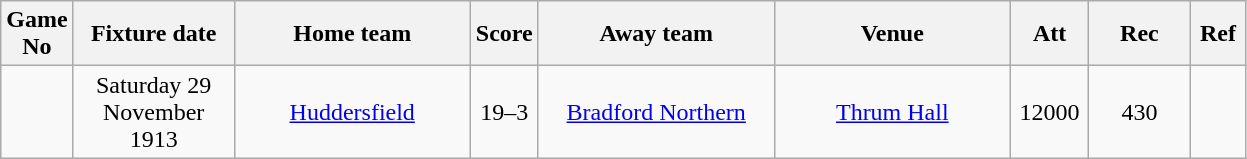<table class="wikitable" style="text-align:center;">
<tr>
<th width=20 abbr="No">Game No</th>
<th width=100 abbr="Date">Fixture date</th>
<th width=150 abbr="Home team">Home team</th>
<th width=20 abbr="Score">Score</th>
<th width=150 abbr="Away team">Away team</th>
<th width=150 abbr="Venue">Venue</th>
<th width=45 abbr="Att">Att</th>
<th width=60 abbr="Rec">Rec</th>
<th width=30 abbr="Ref">Ref</th>
</tr>
<tr>
<td></td>
<td>Saturday 29 November 1913</td>
<td><a href='#'>Huddersfield</a></td>
<td>19–3</td>
<td><a href='#'>Bradford Northern</a></td>
<td><a href='#'>Thrum Hall</a></td>
<td>12000</td>
<td>430</td>
<td></td>
</tr>
</table>
